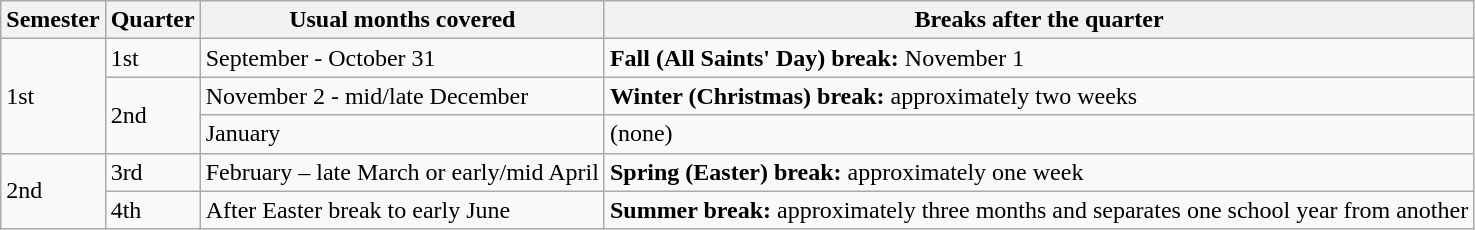<table class="wikitable">
<tr>
<th>Semester</th>
<th>Quarter</th>
<th>Usual months covered</th>
<th>Breaks after the quarter</th>
</tr>
<tr>
<td rowspan="3">1st</td>
<td>1st</td>
<td>September - October 31</td>
<td><strong>Fall (All Saints' Day) break:</strong> November 1</td>
</tr>
<tr>
<td rowspan="2">2nd</td>
<td>November 2 - mid/late December</td>
<td><strong>Winter (Christmas) break:</strong> approximately two weeks</td>
</tr>
<tr>
<td>January</td>
<td>(none)</td>
</tr>
<tr>
<td rowspan="2">2nd</td>
<td>3rd</td>
<td>February – late March or early/mid April</td>
<td><strong>Spring (Easter) break:</strong> approximately one week</td>
</tr>
<tr>
<td>4th</td>
<td>After Easter break to early June</td>
<td><strong>Summer break:</strong> approximately three months and separates one school year from another</td>
</tr>
</table>
